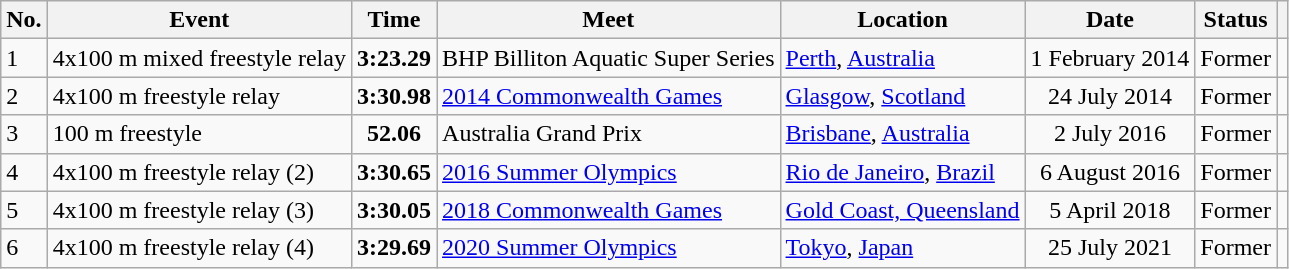<table class="wikitable sortable">
<tr>
<th>No.</th>
<th>Event</th>
<th>Time</th>
<th>Meet</th>
<th>Location</th>
<th>Date</th>
<th>Status</th>
<th></th>
</tr>
<tr>
<td>1</td>
<td>4x100 m mixed freestyle relay</td>
<td align="center"><strong>3:23.29</strong></td>
<td>BHP Billiton Aquatic Super Series</td>
<td><a href='#'>Perth</a>, <a href='#'>Australia</a></td>
<td align="center">1 February 2014</td>
<td align="center">Former</td>
<td align="center"></td>
</tr>
<tr>
<td>2</td>
<td>4x100 m freestyle relay</td>
<td align="center"><strong>3:30.98</strong></td>
<td><a href='#'>2014 Commonwealth Games</a></td>
<td><a href='#'>Glasgow</a>, <a href='#'>Scotland</a></td>
<td align="center">24 July 2014</td>
<td align="center">Former</td>
<td align="center"></td>
</tr>
<tr>
<td>3</td>
<td>100 m freestyle</td>
<td align="center"><strong>52.06</strong></td>
<td>Australia Grand Prix</td>
<td><a href='#'>Brisbane</a>, <a href='#'>Australia</a></td>
<td align="center">2 July 2016</td>
<td align="center">Former</td>
<td align="center"></td>
</tr>
<tr>
<td>4</td>
<td>4x100 m freestyle relay (2)</td>
<td align="center"><strong>3:30.65</strong></td>
<td><a href='#'>2016 Summer Olympics</a></td>
<td><a href='#'>Rio de Janeiro</a>, <a href='#'>Brazil</a></td>
<td align="center">6 August 2016</td>
<td align="center">Former</td>
<td align="center"></td>
</tr>
<tr>
<td>5</td>
<td>4x100 m freestyle relay (3)</td>
<td align="center"><strong>3:30.05</strong></td>
<td><a href='#'>2018 Commonwealth Games</a></td>
<td><a href='#'>Gold Coast, Queensland</a></td>
<td align="center">5 April 2018</td>
<td align="center">Former</td>
<td align="center"></td>
</tr>
<tr>
<td>6</td>
<td>4x100 m freestyle relay (4)</td>
<td align="center"><strong>3:29.69</strong></td>
<td><a href='#'>2020 Summer Olympics</a></td>
<td><a href='#'>Tokyo</a>, <a href='#'>Japan</a></td>
<td align="center">25 July 2021</td>
<td align="center">Former</td>
<td align="center"></td>
</tr>
</table>
